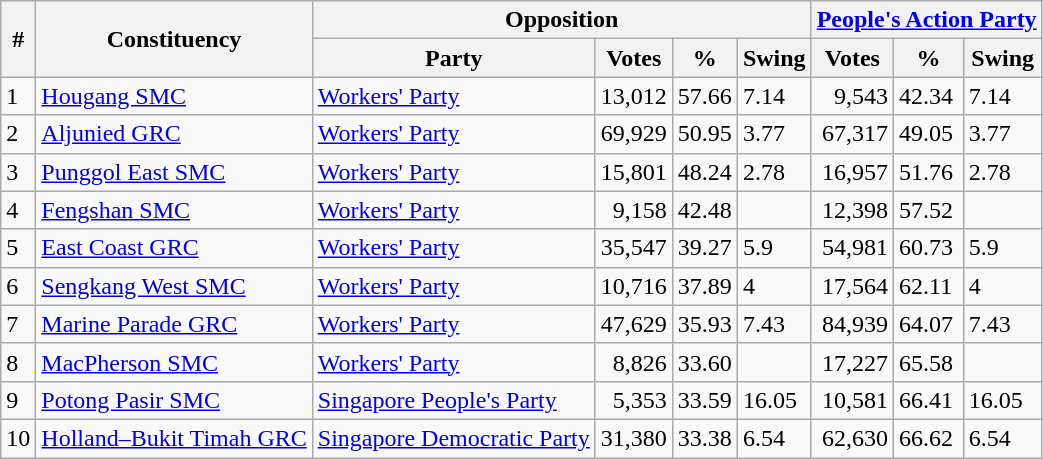<table class="wikitable sortable">
<tr>
<th rowspan=2>#</th>
<th rowspan=2>Constituency</th>
<th colspan=4>Opposition</th>
<th colspan=3><a href='#'>People's Action Party</a></th>
</tr>
<tr>
<th data-sort-type="number">Party</th>
<th data-sort-type="number">Votes</th>
<th data-sort-type="number">%</th>
<th>Swing</th>
<th data-sort-type="number">Votes</th>
<th data-sort-type="number">%</th>
<th>Swing</th>
</tr>
<tr>
<td>1</td>
<td><a href='#'>Hougang SMC</a></td>
<td><a href='#'>Workers' Party</a></td>
<td align=right>13,012</td>
<td>57.66</td>
<td> 7.14</td>
<td align=right>9,543</td>
<td>42.34</td>
<td> 7.14</td>
</tr>
<tr>
<td>2</td>
<td><a href='#'>Aljunied GRC</a></td>
<td><a href='#'>Workers' Party</a></td>
<td align=right>69,929</td>
<td>50.95</td>
<td> 3.77</td>
<td align=right>67,317</td>
<td>49.05</td>
<td> 3.77</td>
</tr>
<tr>
<td>3</td>
<td><a href='#'>Punggol East SMC</a></td>
<td><a href='#'>Workers' Party</a></td>
<td align=right>15,801</td>
<td>48.24</td>
<td> 2.78</td>
<td align=right>16,957</td>
<td>51.76</td>
<td> 2.78</td>
</tr>
<tr>
<td>4</td>
<td><a href='#'>Fengshan SMC</a></td>
<td><a href='#'>Workers' Party</a></td>
<td align=right>9,158</td>
<td>42.48</td>
<td></td>
<td align=right>12,398</td>
<td>57.52</td>
<td></td>
</tr>
<tr>
<td>5</td>
<td><a href='#'>East Coast GRC</a></td>
<td><a href='#'>Workers' Party</a></td>
<td align=right>35,547</td>
<td>39.27</td>
<td> 5.9</td>
<td align=right>54,981</td>
<td>60.73</td>
<td> 5.9</td>
</tr>
<tr>
<td>6</td>
<td><a href='#'>Sengkang West SMC</a></td>
<td><a href='#'>Workers' Party</a></td>
<td align=right>10,716</td>
<td>37.89</td>
<td> 4</td>
<td align=right>17,564</td>
<td>62.11</td>
<td> 4</td>
</tr>
<tr>
<td>7</td>
<td><a href='#'>Marine Parade GRC</a></td>
<td><a href='#'>Workers' Party</a></td>
<td align=right>47,629</td>
<td>35.93</td>
<td> 7.43</td>
<td align=right>84,939</td>
<td>64.07</td>
<td> 7.43</td>
</tr>
<tr>
<td>8</td>
<td><a href='#'>MacPherson SMC</a></td>
<td><a href='#'>Workers' Party</a></td>
<td align=right>8,826</td>
<td>33.60</td>
<td></td>
<td align=right>17,227</td>
<td>65.58</td>
<td></td>
</tr>
<tr>
<td>9</td>
<td><a href='#'>Potong Pasir SMC</a></td>
<td><a href='#'>Singapore People's Party</a></td>
<td align=right>5,353</td>
<td>33.59</td>
<td> 16.05</td>
<td align=right>10,581</td>
<td>66.41</td>
<td> 16.05</td>
</tr>
<tr>
<td>10</td>
<td><a href='#'>Holland–Bukit Timah GRC</a></td>
<td><a href='#'>Singapore Democratic Party</a></td>
<td align=right>31,380</td>
<td>33.38</td>
<td> 6.54</td>
<td align=right>62,630</td>
<td>66.62</td>
<td> 6.54</td>
</tr>
</table>
